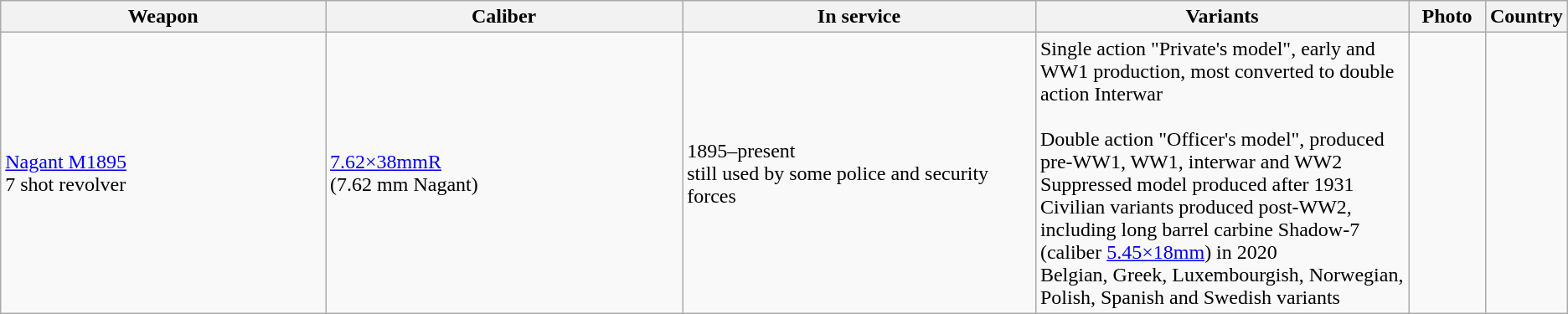<table class="wikitable">
<tr>
<th style="width:22%;", align=left>Weapon</th>
<th style="width:24%;", align=left>Caliber</th>
<th style="width:24%;", align=left>In service</th>
<th style="width:25%;", align=left>Variants</th>
<th style="width:29%;">Photo</th>
<th style="width:16%;", align=left>Country</th>
</tr>
<tr>
<td><a href='#'>Nagant M1895</a><br>7 shot revolver</td>
<td><a href='#'>7.62×38mmR</a><br>(7.62 mm Nagant)</td>
<td>1895–present<br>still used by some police and security forces</td>
<td>Single action "Private's model", early and WW1 production, most converted to double action Interwar<br><br>Double action "Officer's model", produced pre-WW1, WW1, interwar and WW2<br>
Suppressed model produced after 1931<br>
Civilian variants produced post-WW2, including long barrel carbine Shadow-7 (caliber <a href='#'>5.45×18mm</a>) in 2020<br>
Belgian, Greek, Luxembourgish, Norwegian, Polish, Spanish and Swedish variants<br></td>
<td align=center></td>
<td><br></td>
</tr>
</table>
